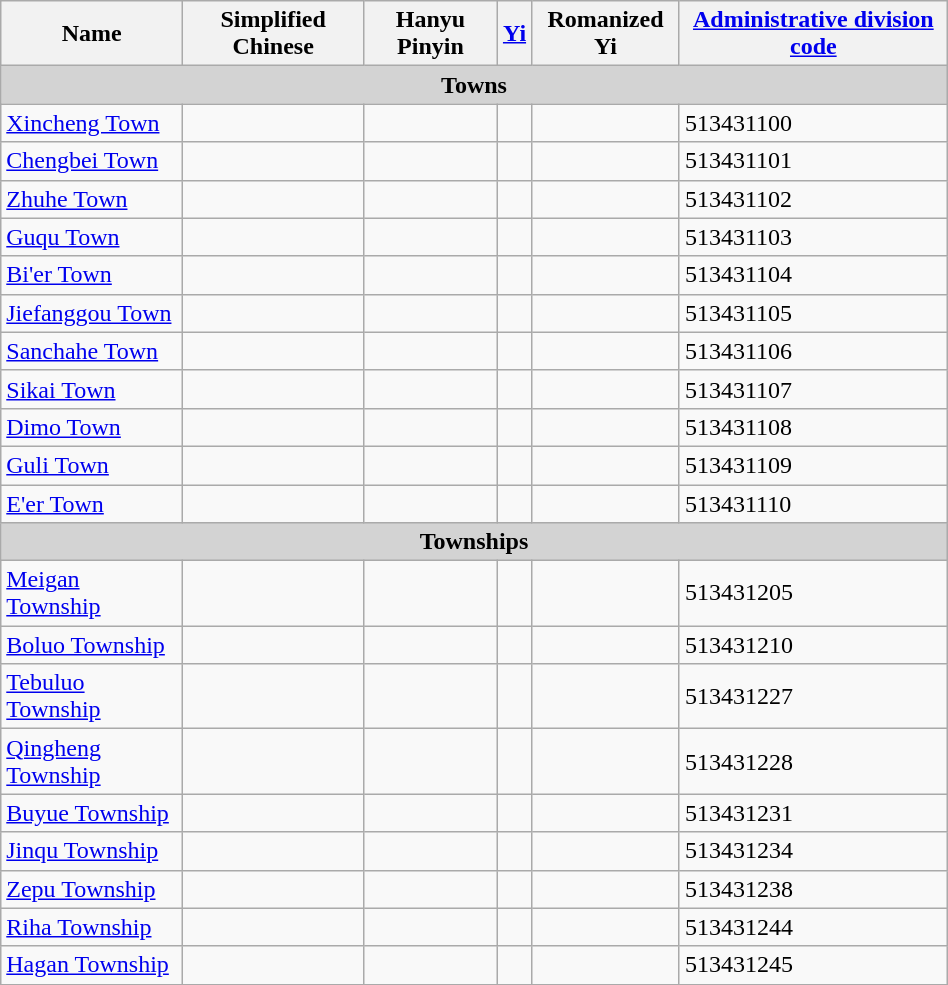<table class="wikitable" align="center" style="width:50%; border="1">
<tr>
<th>Name</th>
<th>Simplified Chinese</th>
<th>Hanyu Pinyin</th>
<th><a href='#'>Yi</a></th>
<th>Romanized Yi</th>
<th><a href='#'>Administrative division code</a></th>
</tr>
<tr>
<td colspan="7"  style="text-align:center; background:#d3d3d3;"><strong>Towns</strong></td>
</tr>
<tr --------->
<td><a href='#'>Xincheng Town</a></td>
<td></td>
<td></td>
<td></td>
<td></td>
<td>513431100</td>
</tr>
<tr>
<td><a href='#'>Chengbei Town</a></td>
<td></td>
<td></td>
<td></td>
<td></td>
<td>513431101</td>
</tr>
<tr>
<td><a href='#'>Zhuhe Town</a></td>
<td></td>
<td></td>
<td></td>
<td></td>
<td>513431102</td>
</tr>
<tr>
<td><a href='#'>Guqu Town</a></td>
<td></td>
<td></td>
<td></td>
<td></td>
<td>513431103</td>
</tr>
<tr>
<td><a href='#'>Bi'er Town</a></td>
<td></td>
<td></td>
<td></td>
<td></td>
<td>513431104</td>
</tr>
<tr>
<td><a href='#'>Jiefanggou Town</a></td>
<td></td>
<td></td>
<td></td>
<td></td>
<td>513431105</td>
</tr>
<tr>
<td><a href='#'>Sanchahe Town</a></td>
<td></td>
<td></td>
<td></td>
<td></td>
<td>513431106</td>
</tr>
<tr>
<td><a href='#'>Sikai Town</a></td>
<td></td>
<td></td>
<td></td>
<td></td>
<td>513431107</td>
</tr>
<tr>
<td><a href='#'>Dimo Town</a></td>
<td></td>
<td></td>
<td></td>
<td></td>
<td>513431108</td>
</tr>
<tr>
<td><a href='#'>Guli Town</a></td>
<td></td>
<td></td>
<td></td>
<td></td>
<td>513431109</td>
</tr>
<tr>
<td><a href='#'>E'er Town</a></td>
<td></td>
<td></td>
<td></td>
<td></td>
<td>513431110</td>
</tr>
<tr>
<td colspan="7"  style="text-align:center; background:#d3d3d3;"><strong>Townships</strong></td>
</tr>
<tr --------->
<td><a href='#'>Meigan Township</a></td>
<td></td>
<td></td>
<td></td>
<td></td>
<td>513431205</td>
</tr>
<tr>
<td><a href='#'>Boluo Township</a></td>
<td></td>
<td></td>
<td></td>
<td></td>
<td>513431210</td>
</tr>
<tr>
<td><a href='#'>Tebuluo Township</a></td>
<td></td>
<td></td>
<td></td>
<td></td>
<td>513431227</td>
</tr>
<tr>
<td><a href='#'>Qingheng Township</a></td>
<td></td>
<td></td>
<td></td>
<td></td>
<td>513431228</td>
</tr>
<tr>
<td><a href='#'>Buyue Township</a></td>
<td></td>
<td></td>
<td></td>
<td></td>
<td>513431231</td>
</tr>
<tr>
<td><a href='#'>Jinqu Township</a></td>
<td></td>
<td></td>
<td></td>
<td></td>
<td>513431234</td>
</tr>
<tr>
<td><a href='#'>Zepu Township</a></td>
<td></td>
<td></td>
<td></td>
<td></td>
<td>513431238</td>
</tr>
<tr>
<td><a href='#'>Riha Township</a></td>
<td></td>
<td></td>
<td></td>
<td></td>
<td>513431244</td>
</tr>
<tr>
<td><a href='#'>Hagan Township</a></td>
<td></td>
<td></td>
<td></td>
<td></td>
<td>513431245</td>
</tr>
<tr>
</tr>
</table>
